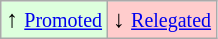<table class="wikitable" align="center">
<tr>
<td style="background:#ddffdd">↑ <small><a href='#'>Promoted</a></small></td>
<td style="background:#ffcccc">↓ <small><a href='#'>Relegated</a></small></td>
</tr>
</table>
